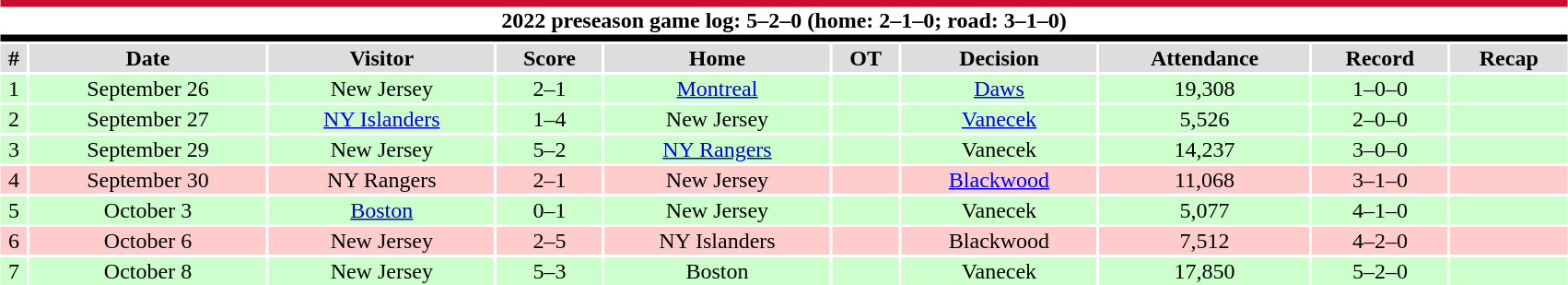<table class="toccolours collapsible collapsed" style="width:90%; clear:both; margin:1.5em auto; text-align:center;">
<tr>
<th colspan="10" style="background:#FFFFFF; border-top:#C8102E 5px solid; border-bottom:#010101 5px solid;">2022 preseason game log: 5–2–0 (home: 2–1–0; road: 3–1–0)</th>
</tr>
<tr style="background:#ddd;">
<th>#</th>
<th>Date</th>
<th>Visitor</th>
<th>Score</th>
<th>Home</th>
<th>OT</th>
<th>Decision</th>
<th>Attendance</th>
<th>Record</th>
<th>Recap</th>
</tr>
<tr style="background:#cfc;">
<td>1</td>
<td>September 26</td>
<td>New Jersey</td>
<td>2–1</td>
<td><a href='#'>Montreal</a></td>
<td></td>
<td><a href='#'>Daws</a></td>
<td>19,308</td>
<td>1–0–0</td>
<td></td>
</tr>
<tr style="background:#cfc;">
<td>2</td>
<td>September 27</td>
<td><a href='#'>NY Islanders</a></td>
<td>1–4</td>
<td>New Jersey</td>
<td></td>
<td><a href='#'>Vanecek</a></td>
<td>5,526</td>
<td>2–0–0</td>
<td></td>
</tr>
<tr style="background:#cfc;">
<td>3</td>
<td>September 29</td>
<td>New Jersey</td>
<td>5–2</td>
<td><a href='#'>NY Rangers</a></td>
<td></td>
<td>Vanecek</td>
<td>14,237</td>
<td>3–0–0</td>
<td></td>
</tr>
<tr style="background:#fcc;">
<td>4</td>
<td>September 30</td>
<td>NY Rangers</td>
<td>2–1</td>
<td>New Jersey</td>
<td></td>
<td><a href='#'>Blackwood</a></td>
<td>11,068</td>
<td>3–1–0</td>
<td></td>
</tr>
<tr style="background:#cfc;">
<td>5</td>
<td>October 3</td>
<td><a href='#'>Boston</a></td>
<td>0–1</td>
<td>New Jersey</td>
<td></td>
<td>Vanecek</td>
<td>5,077</td>
<td>4–1–0</td>
<td></td>
</tr>
<tr style="background:#fcc;">
<td>6</td>
<td>October 6</td>
<td>New Jersey</td>
<td>2–5</td>
<td>NY Islanders</td>
<td></td>
<td>Blackwood</td>
<td>7,512</td>
<td>4–2–0</td>
<td></td>
</tr>
<tr style="background:#cfc;">
<td>7</td>
<td>October 8</td>
<td>New Jersey</td>
<td>5–3</td>
<td>Boston</td>
<td></td>
<td>Vanecek</td>
<td>17,850</td>
<td>5–2–0</td>
<td></td>
</tr>
</table>
